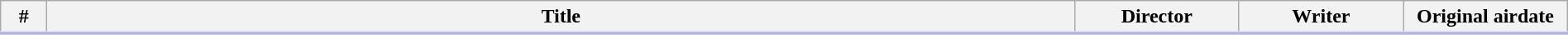<table class="wikitable" style="width:100%; margin:auto; background:#FFF;">
<tr style="border-bottom: 3px solid #CCF">
<th width="30">#</th>
<th>Title</th>
<th width="125">Director</th>
<th width="125">Writer</th>
<th width="125">Original airdate</th>
</tr>
<tr>
</tr>
</table>
